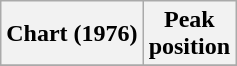<table class="wikitable sortable plainrowheaders">
<tr>
<th>Chart (1976)</th>
<th>Peak<br>position</th>
</tr>
<tr>
</tr>
</table>
